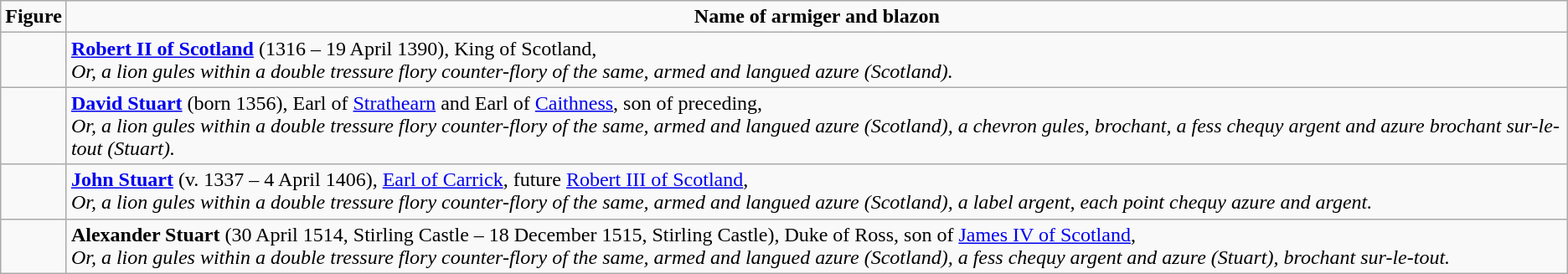<table class=wikitable>
<tr valign=top  align=center>
<td width=»206«><strong>Figure</strong></td>
<td><strong>Name of armiger and blazon</strong></td>
</tr>
<tr valign=top>
<td align=center></td>
<td><strong><a href='#'>Robert II of Scotland</a></strong> (1316 – 19 April 1390), King of Scotland,<br><em>Or, a lion gules within a double tressure flory counter-flory of the same, armed and langued azure (Scotland).</em></td>
</tr>
<tr valign=top>
<td align=center></td>
<td><strong><a href='#'>David Stuart</a></strong> (born 1356), Earl of <a href='#'>Strathearn</a> and Earl of <a href='#'>Caithness</a>, son of preceding,<br><em>Or, a lion gules within a double tressure flory counter-flory of the same, armed and langued azure (Scotland), a chevron gules, brochant, a fess chequy argent and azure brochant sur-le-tout (Stuart).</em></td>
</tr>
<tr valign=top>
<td align=center></td>
<td><strong><a href='#'>John Stuart</a></strong> (v. 1337 – 4 April 1406), <a href='#'>Earl of Carrick</a>, future <a href='#'>Robert III of Scotland</a>,<br><em>Or, a lion gules within a double tressure flory counter-flory of the same, armed and langued azure (Scotland), a label argent, each point chequy azure and argent.</em></td>
</tr>
<tr valign=top>
<td align=center></td>
<td><strong>Alexander Stuart</strong> (30 April 1514, Stirling Castle – 18 December 1515, Stirling Castle), Duke of Ross, son of <a href='#'>James IV of Scotland</a>,<br><em>Or, a lion gules within a double tressure flory counter-flory of the same, armed and langued azure (Scotland), a fess chequy argent and azure (Stuart), brochant sur-le-tout.</em></td>
</tr>
</table>
